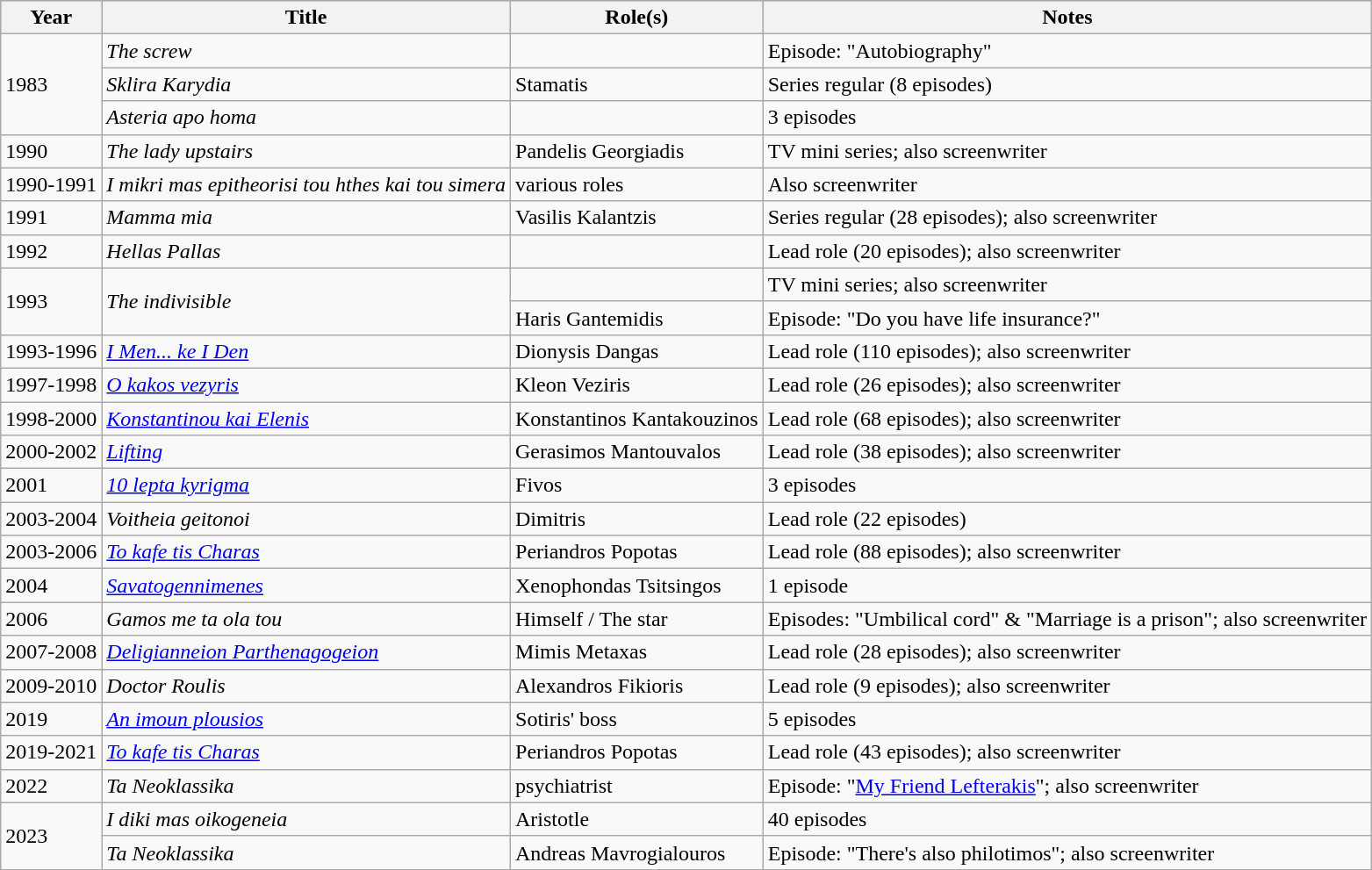<table class="wikitable">
<tr style="background:#b0c4de; text-align:center;">
<th>Year</th>
<th>Title</th>
<th>Role(s)</th>
<th>Notes</th>
</tr>
<tr>
<td rowspan="3">1983</td>
<td><em>The screw</em></td>
<td></td>
<td>Episode: "Autobiography"</td>
</tr>
<tr>
<td><em>Sklira Karydia</em></td>
<td>Stamatis</td>
<td>Series regular (8 episodes)</td>
</tr>
<tr>
<td><em>Asteria apo homa</em></td>
<td></td>
<td>3 episodes</td>
</tr>
<tr>
<td>1990</td>
<td><em>The lady upstairs</em></td>
<td>Pandelis Georgiadis</td>
<td>TV mini series; also screenwriter</td>
</tr>
<tr>
<td>1990-1991</td>
<td><em>I mikri mas epitheorisi tou hthes kai tou simera</em></td>
<td>various roles</td>
<td>Also screenwriter</td>
</tr>
<tr>
<td>1991</td>
<td><em>Mamma mia</em></td>
<td>Vasilis Kalantzis</td>
<td>Series regular (28 episodes); also screenwriter</td>
</tr>
<tr>
<td>1992</td>
<td><em>Hellas Pallas</em></td>
<td></td>
<td>Lead role (20 episodes); also screenwriter</td>
</tr>
<tr>
<td rowspan="2">1993</td>
<td rowspan="2"><em>The indivisible</em></td>
<td></td>
<td>TV mini series; also screenwriter</td>
</tr>
<tr>
<td>Haris Gantemidis</td>
<td>Episode: "Do you have life insurance?"</td>
</tr>
<tr>
<td>1993-1996</td>
<td><em><a href='#'>I Men... ke I Den</a></em></td>
<td>Dionysis Dangas</td>
<td>Lead role (110 episodes); also screenwriter</td>
</tr>
<tr>
<td>1997-1998</td>
<td><em><a href='#'>O kakos vezyris</a></em></td>
<td>Kleon Veziris</td>
<td>Lead role (26 episodes); also screenwriter</td>
</tr>
<tr>
<td>1998-2000</td>
<td><em><a href='#'>Konstantinou kai Elenis</a></em></td>
<td>Konstantinos Kantakouzinos</td>
<td>Lead role (68 episodes); also screenwriter</td>
</tr>
<tr>
<td>2000-2002</td>
<td><em><a href='#'>Lifting</a></em></td>
<td>Gerasimos Mantouvalos</td>
<td>Lead role (38 episodes); also screenwriter</td>
</tr>
<tr>
<td>2001</td>
<td><em><a href='#'>10 lepta kyrigma</a></em></td>
<td>Fivos</td>
<td>3 episodes</td>
</tr>
<tr>
<td>2003-2004</td>
<td><em>Voitheia geitonoi</em></td>
<td>Dimitris</td>
<td>Lead role (22 episodes)</td>
</tr>
<tr>
<td>2003-2006</td>
<td><em><a href='#'>To kafe tis Charas</a></em></td>
<td>Periandros Popotas</td>
<td>Lead role (88 episodes); also screenwriter</td>
</tr>
<tr>
<td>2004</td>
<td><em><a href='#'>Savatogennimenes</a></em></td>
<td>Xenophondas Tsitsingos</td>
<td>1 episode</td>
</tr>
<tr>
<td>2006</td>
<td><em>Gamos me ta ola tou</em></td>
<td>Himself / The star</td>
<td>Episodes: "Umbilical cord" & "Marriage is a prison"; also screenwriter</td>
</tr>
<tr>
<td>2007-2008</td>
<td><em><a href='#'>Deligianneion Parthenagogeion</a></em></td>
<td>Mimis Metaxas</td>
<td>Lead role (28 episodes); also screenwriter</td>
</tr>
<tr>
<td>2009-2010</td>
<td><em>Doctor Roulis</em></td>
<td>Alexandros Fikioris</td>
<td>Lead role (9 episodes); also screenwriter</td>
</tr>
<tr>
<td>2019</td>
<td><em><a href='#'>An imoun plousios</a></em></td>
<td>Sotiris' boss</td>
<td>5 episodes</td>
</tr>
<tr>
<td>2019-2021</td>
<td><em><a href='#'>To kafe tis Charas</a></em></td>
<td>Periandros Popotas</td>
<td>Lead role (43 episodes); also screenwriter</td>
</tr>
<tr>
<td>2022</td>
<td><em>Ta Neoklassika</em></td>
<td>psychiatrist</td>
<td>Episode: "<a href='#'>My Friend Lefterakis</a>"; also screenwriter</td>
</tr>
<tr>
<td rowspan="2">2023</td>
<td><em>I diki mas oikogeneia</em></td>
<td>Aristotle</td>
<td>40 episodes</td>
</tr>
<tr>
<td><em>Ta Neoklassika</em></td>
<td>Andreas Mavrogialouros</td>
<td>Episode: "There's also philotimos"; also screenwriter</td>
</tr>
<tr>
</tr>
</table>
